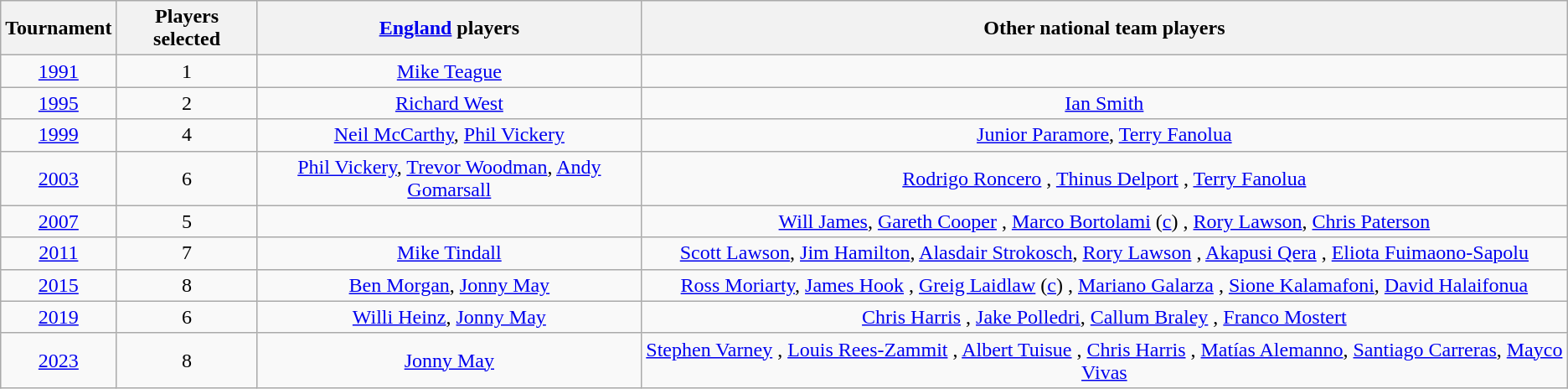<table class="wikitable sortable" style="text-align:center">
<tr>
<th>Tournament</th>
<th>Players selected</th>
<th><a href='#'>England</a> players</th>
<th>Other national team players</th>
</tr>
<tr>
<td><a href='#'>1991</a></td>
<td>1</td>
<td><a href='#'>Mike Teague</a></td>
<td></td>
</tr>
<tr>
<td><a href='#'>1995</a></td>
<td>2</td>
<td><a href='#'>Richard West</a></td>
<td><a href='#'>Ian Smith</a> </td>
</tr>
<tr>
<td><a href='#'>1999</a></td>
<td>4</td>
<td><a href='#'>Neil McCarthy</a>, <a href='#'>Phil Vickery</a></td>
<td><a href='#'>Junior Paramore</a>, <a href='#'>Terry Fanolua</a> </td>
</tr>
<tr>
<td><a href='#'>2003</a></td>
<td>6</td>
<td><a href='#'>Phil Vickery</a>, <a href='#'>Trevor Woodman</a>, <a href='#'>Andy Gomarsall</a></td>
<td><a href='#'>Rodrigo Roncero</a> , <a href='#'>Thinus Delport</a> , <a href='#'>Terry Fanolua</a> </td>
</tr>
<tr>
<td><a href='#'>2007</a></td>
<td>5</td>
<td></td>
<td><a href='#'>Will James</a>, <a href='#'>Gareth Cooper</a> , <a href='#'>Marco Bortolami</a> (<a href='#'>c</a>) , <a href='#'>Rory Lawson</a>, <a href='#'>Chris Paterson</a> </td>
</tr>
<tr>
<td><a href='#'>2011</a></td>
<td>7</td>
<td><a href='#'>Mike Tindall</a></td>
<td><a href='#'>Scott Lawson</a>, <a href='#'>Jim Hamilton</a>, <a href='#'>Alasdair Strokosch</a>, <a href='#'>Rory Lawson</a> , <a href='#'>Akapusi Qera</a> , <a href='#'>Eliota Fuimaono-Sapolu</a> </td>
</tr>
<tr>
<td><a href='#'>2015</a></td>
<td>8</td>
<td><a href='#'>Ben Morgan</a>, <a href='#'>Jonny May</a></td>
<td><a href='#'>Ross Moriarty</a>, <a href='#'>James Hook</a> , <a href='#'>Greig Laidlaw</a> (<a href='#'>c</a>) , <a href='#'>Mariano Galarza</a> , <a href='#'>Sione Kalamafoni</a>, <a href='#'>David Halaifonua</a> </td>
</tr>
<tr>
<td><a href='#'>2019</a></td>
<td>6</td>
<td><a href='#'>Willi Heinz</a>, <a href='#'>Jonny May</a></td>
<td><a href='#'>Chris Harris</a> , <a href='#'>Jake Polledri</a>, <a href='#'>Callum Braley</a> , <a href='#'>Franco Mostert</a> </td>
</tr>
<tr>
<td><a href='#'>2023</a></td>
<td>8</td>
<td><a href='#'>Jonny May</a></td>
<td><a href='#'>Stephen Varney</a> , <a href='#'>Louis Rees-Zammit</a> , <a href='#'>Albert Tuisue</a> , <a href='#'>Chris Harris</a> , <a href='#'>Matías Alemanno</a>, <a href='#'>Santiago Carreras</a>, <a href='#'>Mayco Vivas</a> </td>
</tr>
</table>
